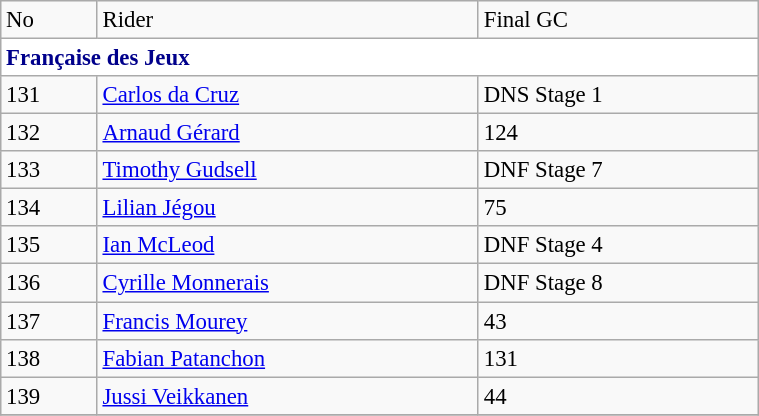<table class=wikitable style="font-size:95%" width="40%">
<tr>
<td>No</td>
<td>Rider</td>
<td>Final GC</td>
</tr>
<tr>
<td colspan=3 bgcolor="white" style="color:darkblue"><strong>Française des Jeux</strong></td>
</tr>
<tr>
<td>131</td>
<td> <a href='#'>Carlos da Cruz</a></td>
<td>DNS Stage 1</td>
</tr>
<tr>
<td>132</td>
<td> <a href='#'>Arnaud Gérard</a></td>
<td>124</td>
</tr>
<tr>
<td>133</td>
<td> <a href='#'>Timothy Gudsell</a></td>
<td>DNF Stage 7</td>
</tr>
<tr>
<td>134</td>
<td> <a href='#'>Lilian Jégou</a></td>
<td>75</td>
</tr>
<tr>
<td>135</td>
<td> <a href='#'>Ian McLeod</a></td>
<td>DNF Stage 4</td>
</tr>
<tr>
<td>136</td>
<td> <a href='#'>Cyrille Monnerais</a></td>
<td>DNF Stage 8</td>
</tr>
<tr>
<td>137</td>
<td> <a href='#'>Francis Mourey</a></td>
<td>43</td>
</tr>
<tr>
<td>138</td>
<td> <a href='#'>Fabian Patanchon</a></td>
<td>131</td>
</tr>
<tr>
<td>139</td>
<td> <a href='#'>Jussi Veikkanen</a></td>
<td>44</td>
</tr>
<tr>
</tr>
</table>
